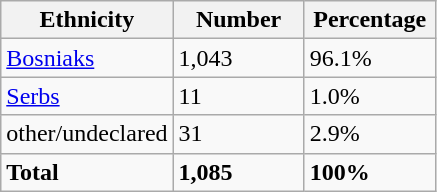<table class="wikitable">
<tr>
<th width="100px">Ethnicity</th>
<th width="80px">Number</th>
<th width="80px">Percentage</th>
</tr>
<tr>
<td><a href='#'>Bosniaks</a></td>
<td>1,043</td>
<td>96.1%</td>
</tr>
<tr>
<td><a href='#'>Serbs</a></td>
<td>11</td>
<td>1.0%</td>
</tr>
<tr>
<td>other/undeclared</td>
<td>31</td>
<td>2.9%</td>
</tr>
<tr>
<td><strong>Total</strong></td>
<td><strong>1,085</strong></td>
<td><strong>100%</strong></td>
</tr>
</table>
